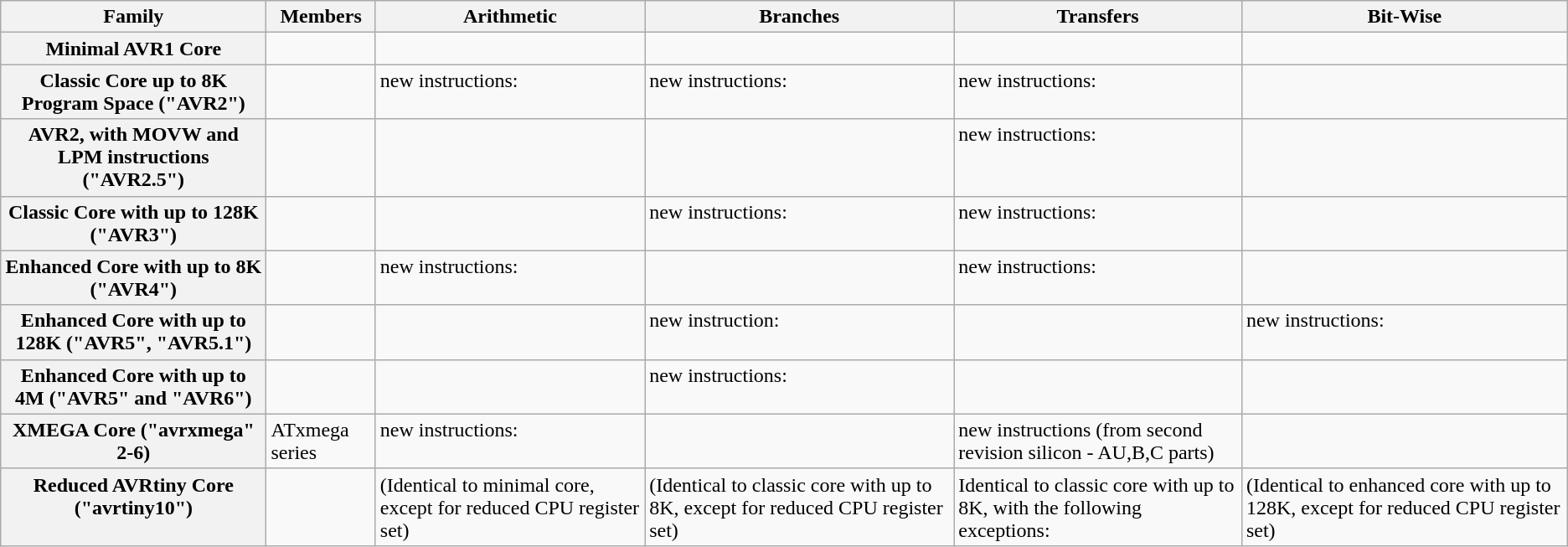<table class="wikitable">
<tr>
<th>Family</th>
<th>Members</th>
<th>Arithmetic</th>
<th>Branches</th>
<th>Transfers</th>
<th>Bit-Wise</th>
</tr>
<tr style="vertical-align:top;">
<th scope=row>Minimal AVR1 Core</th>
<td></td>
<td></td>
<td></td>
<td></td>
<td></td>
</tr>
<tr style="vertical-align:top;">
<th scope=row>Classic Core up to 8K Program Space ("AVR2")</th>
<td></td>
<td>new instructions: </td>
<td>new instructions: </td>
<td>new instructions: </td>
<td></td>
</tr>
<tr style="vertical-align:top;">
<th scope=row>AVR2, with MOVW and LPM instructions ("AVR2.5")</th>
<td></td>
<td></td>
<td></td>
<td>new instructions:<br></td>
<td></td>
</tr>
<tr style="vertical-align:top;">
<th scope=row>Classic Core with up to 128K ("AVR3")</th>
<td></td>
<td></td>
<td>new instructions:</td>
<td>new instructions:</td>
<td></td>
</tr>
<tr style="vertical-align:top;">
<th scope=row>Enhanced Core with up to 8K ("AVR4")</th>
<td></td>
<td>new instructions:</td>
<td></td>
<td>new instructions:</td>
<td></td>
</tr>
<tr style="vertical-align:top;">
<th scope=row>Enhanced Core with up to 128K ("AVR5", "AVR5.1")</th>
<td></td>
<td></td>
<td>new instruction: </td>
<td></td>
<td>new instructions:</td>
</tr>
<tr style="vertical-align:top;">
<th scope=row>Enhanced Core with up to 4M ("AVR5" and "AVR6")</th>
<td></td>
<td></td>
<td>new instructions:</td>
<td></td>
<td></td>
</tr>
<tr style="vertical-align:top;">
<th scope=row>XMEGA Core ("avrxmega" 2-6)</th>
<td>ATxmega series</td>
<td>new instructions:</td>
<td></td>
<td>new instructions (from second revision silicon - AU,B,C parts) </td>
<td></td>
</tr>
<tr style="vertical-align:top;">
<th scope=row>Reduced AVRtiny Core ("avrtiny10")</th>
<td></td>
<td>(Identical to minimal core, except for reduced CPU register set)</td>
<td>(Identical to classic core with up to 8K, except for reduced CPU register set)</td>
<td>Identical to classic core with up to 8K, with the following exceptions:</td>
<td>(Identical to enhanced core with up to 128K, except for reduced CPU register set)</td>
</tr>
</table>
